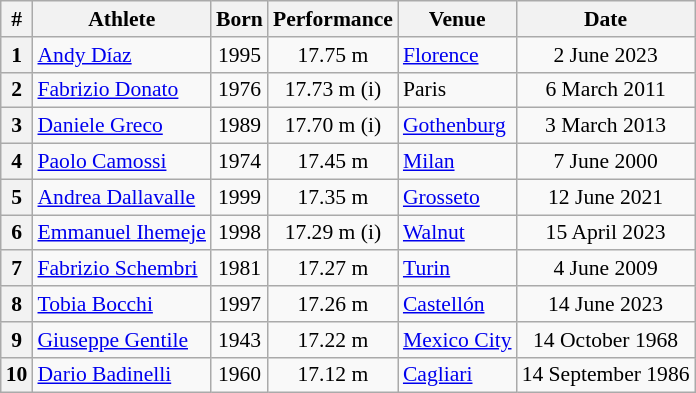<table class="wikitable" style="font-size:90%; text-align:center;">
<tr>
<th>#</th>
<th>Athlete</th>
<th>Born</th>
<th>Performance</th>
<th>Venue</th>
<th>Date</th>
</tr>
<tr>
<th>1</th>
<td align=left><a href='#'>Andy Díaz</a></td>
<td>1995</td>
<td>17.75 m</td>
<td align=left> <a href='#'>Florence</a></td>
<td>2 June 2023</td>
</tr>
<tr>
<th>2</th>
<td align=left><a href='#'>Fabrizio Donato</a></td>
<td>1976</td>
<td>17.73 m (i)</td>
<td align=left> Paris</td>
<td>6 March 2011</td>
</tr>
<tr>
<th>3</th>
<td align=left><a href='#'>Daniele Greco</a></td>
<td>1989</td>
<td>17.70 m (i)</td>
<td align=left> <a href='#'>Gothenburg</a></td>
<td>3 March 2013</td>
</tr>
<tr>
<th>4</th>
<td align=left><a href='#'>Paolo Camossi</a></td>
<td>1974</td>
<td>17.45 m</td>
<td align=left> <a href='#'>Milan</a></td>
<td>7 June 2000</td>
</tr>
<tr>
<th>5</th>
<td align=left><a href='#'>Andrea Dallavalle</a></td>
<td>1999</td>
<td>17.35 m</td>
<td align=left> <a href='#'>Grosseto</a></td>
<td>12 June 2021</td>
</tr>
<tr>
<th>6</th>
<td align=left><a href='#'>Emmanuel Ihemeje</a></td>
<td>1998</td>
<td>17.29 m (i)</td>
<td align=left> <a href='#'>Walnut</a></td>
<td>15 April 2023</td>
</tr>
<tr>
<th>7</th>
<td align=left><a href='#'>Fabrizio Schembri</a></td>
<td>1981</td>
<td>17.27 m</td>
<td align=left> <a href='#'>Turin</a></td>
<td>4 June 2009</td>
</tr>
<tr>
<th>8</th>
<td align=left><a href='#'>Tobia Bocchi</a></td>
<td>1997</td>
<td>17.26 m</td>
<td align=left> <a href='#'>Castellón</a></td>
<td>14 June 2023</td>
</tr>
<tr>
<th>9</th>
<td align=left><a href='#'>Giuseppe Gentile</a></td>
<td>1943</td>
<td>17.22 m</td>
<td align=left> <a href='#'>Mexico City</a></td>
<td>14 October 1968</td>
</tr>
<tr>
<th>10</th>
<td align=left><a href='#'>Dario Badinelli</a></td>
<td>1960</td>
<td>17.12 m</td>
<td align=left> <a href='#'>Cagliari</a></td>
<td>14 September 1986</td>
</tr>
</table>
